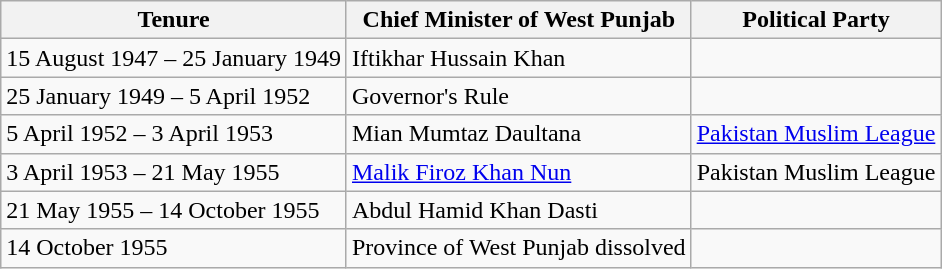<table class="wikitable">
<tr>
<th>Tenure</th>
<th>Chief Minister of West Punjab</th>
<th>Political Party</th>
</tr>
<tr>
<td>15 August 1947 – 25 January 1949</td>
<td>Iftikhar Hussain Khan</td>
<td></td>
</tr>
<tr>
<td>25 January 1949 – 5 April 1952</td>
<td>Governor's Rule</td>
<td></td>
</tr>
<tr>
<td>5 April 1952 – 3 April 1953</td>
<td>Mian Mumtaz Daultana</td>
<td><a href='#'>Pakistan Muslim League</a></td>
</tr>
<tr>
<td>3 April 1953 – 21 May 1955</td>
<td><a href='#'>Malik Firoz Khan Nun</a></td>
<td>Pakistan Muslim League</td>
</tr>
<tr>
<td>21 May 1955 – 14 October 1955</td>
<td>Abdul Hamid Khan Dasti</td>
<td></td>
</tr>
<tr>
<td>14 October 1955</td>
<td>Province of West Punjab dissolved</td>
<td></td>
</tr>
</table>
